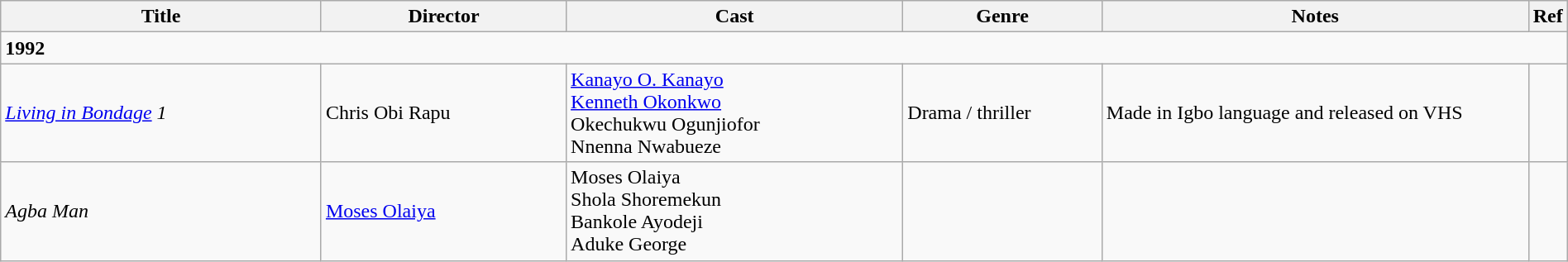<table class="wikitable" width= "100%">
<tr>
<th width=21%>Title</th>
<th width=16%>Director</th>
<th width=22%>Cast</th>
<th width=13%>Genre</th>
<th width=28%>Notes</th>
<th>Ref</th>
</tr>
<tr>
<td colspan="8" ><strong>1992</strong></td>
</tr>
<tr>
<td><em><a href='#'>Living in Bondage</a> 1</em></td>
<td>Chris Obi Rapu</td>
<td><a href='#'>Kanayo O. Kanayo</a><br><a href='#'>Kenneth Okonkwo</a><br>Okechukwu Ogunjiofor<br>Nnenna Nwabueze</td>
<td>Drama / thriller</td>
<td>Made in Igbo language and released on VHS</td>
<td></td>
</tr>
<tr>
<td><em>Agba Man</em></td>
<td><a href='#'>Moses Olaiya</a></td>
<td>Moses Olaiya<br>Shola Shoremekun<br>Bankole Ayodeji<br>Aduke George</td>
<td></td>
<td></td>
<td></td>
</tr>
</table>
